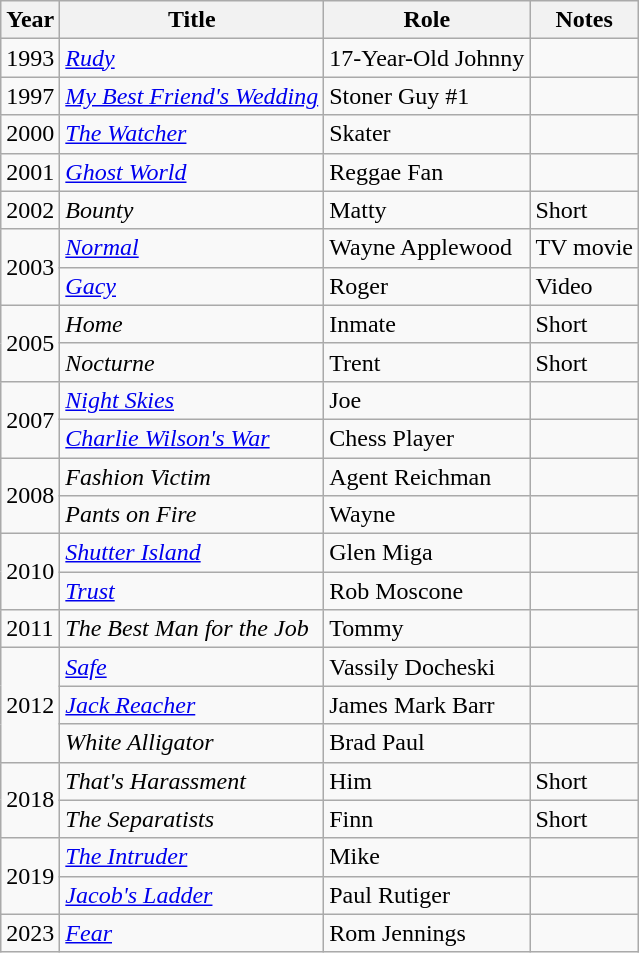<table class="wikitable sortable">
<tr>
<th>Year</th>
<th>Title</th>
<th>Role</th>
<th class="unsortable">Notes</th>
</tr>
<tr>
<td>1993</td>
<td><em><a href='#'>Rudy</a></em></td>
<td>17-Year-Old Johnny</td>
<td></td>
</tr>
<tr>
<td>1997</td>
<td><em><a href='#'>My Best Friend's Wedding</a></em></td>
<td>Stoner Guy #1</td>
<td></td>
</tr>
<tr>
<td>2000</td>
<td><em><a href='#'>The Watcher</a></em></td>
<td>Skater</td>
<td></td>
</tr>
<tr>
<td>2001</td>
<td><em><a href='#'>Ghost World</a></em></td>
<td>Reggae Fan</td>
<td></td>
</tr>
<tr>
<td>2002</td>
<td><em>Bounty</em></td>
<td>Matty</td>
<td>Short</td>
</tr>
<tr>
<td rowspan="2">2003</td>
<td><em><a href='#'>Normal</a></em></td>
<td>Wayne Applewood</td>
<td>TV movie</td>
</tr>
<tr>
<td><em><a href='#'>Gacy</a></em></td>
<td>Roger</td>
<td>Video</td>
</tr>
<tr>
<td rowspan="2">2005</td>
<td><em>Home</em></td>
<td>Inmate</td>
<td>Short</td>
</tr>
<tr>
<td><em>Nocturne</em></td>
<td>Trent</td>
<td>Short</td>
</tr>
<tr>
<td rowspan="2">2007</td>
<td><em><a href='#'>Night Skies</a></em></td>
<td>Joe</td>
<td></td>
</tr>
<tr>
<td><em><a href='#'>Charlie Wilson's War</a></em></td>
<td>Chess Player</td>
<td></td>
</tr>
<tr>
<td rowspan="2">2008</td>
<td><em>Fashion Victim</em></td>
<td>Agent Reichman</td>
<td></td>
</tr>
<tr>
<td><em>Pants on Fire</em></td>
<td>Wayne</td>
<td></td>
</tr>
<tr>
<td rowspan="2">2010</td>
<td><em><a href='#'>Shutter Island</a></em></td>
<td>Glen Miga</td>
<td></td>
</tr>
<tr>
<td><em><a href='#'>Trust</a></em></td>
<td>Rob Moscone</td>
<td></td>
</tr>
<tr>
<td>2011</td>
<td><em>The Best Man for the Job</em></td>
<td>Tommy</td>
<td></td>
</tr>
<tr>
<td rowspan="3">2012</td>
<td><em><a href='#'>Safe</a></em></td>
<td>Vassily Docheski</td>
<td></td>
</tr>
<tr>
<td><em><a href='#'>Jack Reacher</a></em></td>
<td>James Mark Barr</td>
<td></td>
</tr>
<tr>
<td><em>White Alligator</em></td>
<td>Brad Paul</td>
<td></td>
</tr>
<tr>
<td rowspan="2">2018</td>
<td><em>That's Harassment</em></td>
<td>Him</td>
<td>Short</td>
</tr>
<tr>
<td><em>The Separatists</em></td>
<td>Finn</td>
<td>Short</td>
</tr>
<tr>
<td rowspan="2">2019</td>
<td><em><a href='#'>The Intruder</a></em></td>
<td>Mike</td>
<td></td>
</tr>
<tr>
<td><em><a href='#'>Jacob's Ladder</a></em></td>
<td>Paul Rutiger</td>
<td></td>
</tr>
<tr>
<td>2023</td>
<td><em><a href='#'>Fear</a></em></td>
<td>Rom Jennings</td>
<td></td>
</tr>
</table>
